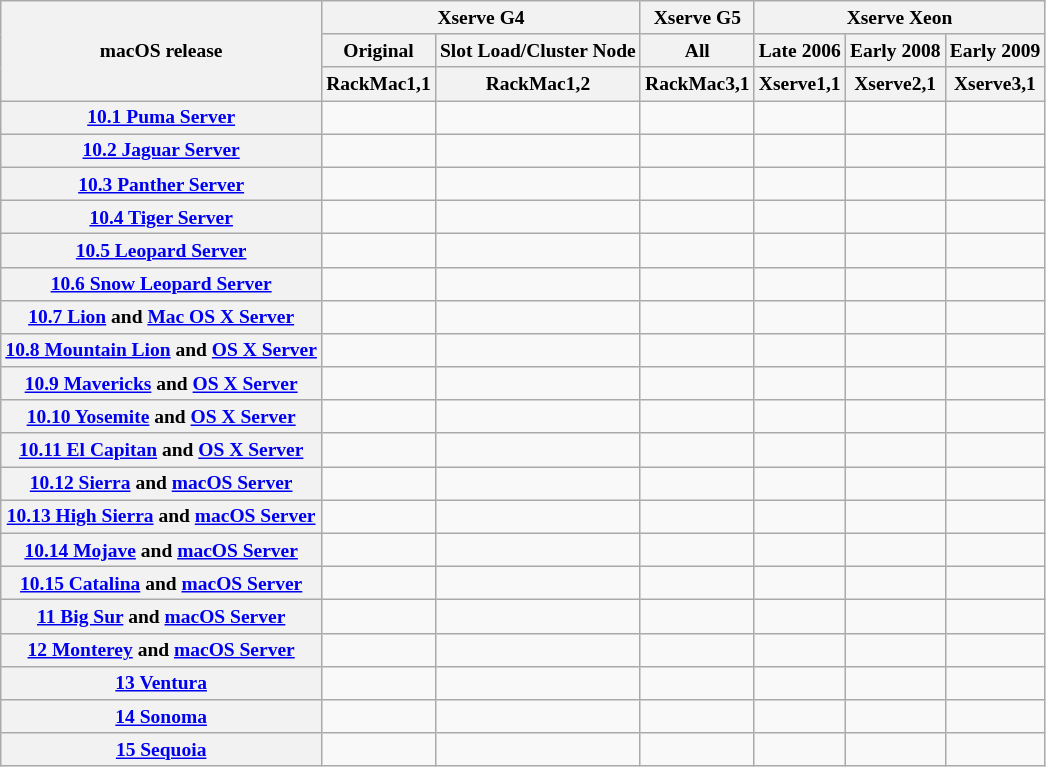<table class="wikitable" style="font-size:small">
<tr>
<th rowspan="3">macOS release</th>
<th colspan="2">Xserve G4</th>
<th>Xserve G5</th>
<th colspan="3">Xserve Xeon</th>
</tr>
<tr>
<th colspan="1">Original</th>
<th>Slot Load/Cluster Node</th>
<th>All</th>
<th colspan="1">Late 2006</th>
<th colspan="1">Early 2008</th>
<th colspan="1">Early 2009</th>
</tr>
<tr>
<th colspan="1">RackMac1,1</th>
<th>RackMac1,2</th>
<th>RackMac3,1</th>
<th colspan="1">Xserve1,1</th>
<th colspan="1">Xserve2,1</th>
<th colspan="1">Xserve3,1</th>
</tr>
<tr>
<th><a href='#'>10.1 Puma Server</a></th>
<td></td>
<td></td>
<td></td>
<td></td>
<td></td>
<td></td>
</tr>
<tr>
<th><a href='#'>10.2 Jaguar Server</a></th>
<td></td>
<td></td>
<td></td>
<td></td>
<td></td>
<td></td>
</tr>
<tr>
<th><a href='#'>10.3 Panther Server</a></th>
<td></td>
<td></td>
<td></td>
<td></td>
<td></td>
<td></td>
</tr>
<tr>
<th><a href='#'>10.4 Tiger Server</a></th>
<td></td>
<td></td>
<td></td>
<td></td>
<td></td>
<td></td>
</tr>
<tr>
<th><a href='#'>10.5 Leopard Server</a></th>
<td></td>
<td></td>
<td></td>
<td></td>
<td></td>
<td></td>
</tr>
<tr>
<th><a href='#'>10.6 Snow Leopard Server</a></th>
<td></td>
<td></td>
<td></td>
<td></td>
<td></td>
<td></td>
</tr>
<tr>
<th><a href='#'>10.7 Lion</a> and <a href='#'>Mac OS X Server</a></th>
<td></td>
<td></td>
<td></td>
<td></td>
<td></td>
<td></td>
</tr>
<tr>
<th><a href='#'>10.8 Mountain Lion</a> and <a href='#'>OS X Server</a></th>
<td></td>
<td></td>
<td></td>
<td></td>
<td></td>
<td></td>
</tr>
<tr>
<th><a href='#'>10.9 Mavericks</a> and <a href='#'>OS X Server</a></th>
<td></td>
<td></td>
<td></td>
<td></td>
<td></td>
<td></td>
</tr>
<tr>
<th><a href='#'>10.10 Yosemite</a> and <a href='#'>OS X Server</a></th>
<td></td>
<td></td>
<td></td>
<td></td>
<td></td>
<td></td>
</tr>
<tr>
<th><a href='#'>10.11 El Capitan</a> and <a href='#'>OS X Server</a></th>
<td></td>
<td></td>
<td></td>
<td></td>
<td></td>
<td></td>
</tr>
<tr>
<th><a href='#'>10.12 Sierra</a> and <a href='#'>macOS Server</a></th>
<td></td>
<td></td>
<td></td>
<td></td>
<td></td>
<td></td>
</tr>
<tr>
<th><a href='#'>10.13 High Sierra</a> and <a href='#'>macOS Server</a></th>
<td></td>
<td></td>
<td></td>
<td></td>
<td></td>
<td></td>
</tr>
<tr>
<th><a href='#'>10.14 Mojave</a> and <a href='#'>macOS Server</a></th>
<td></td>
<td></td>
<td></td>
<td></td>
<td></td>
<td></td>
</tr>
<tr>
<th><a href='#'>10.15 Catalina</a> and <a href='#'>macOS Server</a></th>
<td></td>
<td></td>
<td></td>
<td></td>
<td></td>
<td></td>
</tr>
<tr>
<th><a href='#'>11 Big Sur</a> and <a href='#'>macOS Server</a></th>
<td></td>
<td></td>
<td></td>
<td></td>
<td></td>
<td></td>
</tr>
<tr>
<th><a href='#'>12 Monterey</a> and <a href='#'>macOS Server</a></th>
<td></td>
<td></td>
<td></td>
<td></td>
<td></td>
<td></td>
</tr>
<tr>
<th><a href='#'>13 Ventura</a></th>
<td></td>
<td></td>
<td></td>
<td></td>
<td></td>
<td></td>
</tr>
<tr>
<th><a href='#'>14 Sonoma</a></th>
<td></td>
<td></td>
<td></td>
<td></td>
<td></td>
<td></td>
</tr>
<tr>
<th><a href='#'>15 Sequoia</a></th>
<td></td>
<td></td>
<td></td>
<td></td>
<td></td>
<td></td>
</tr>
</table>
